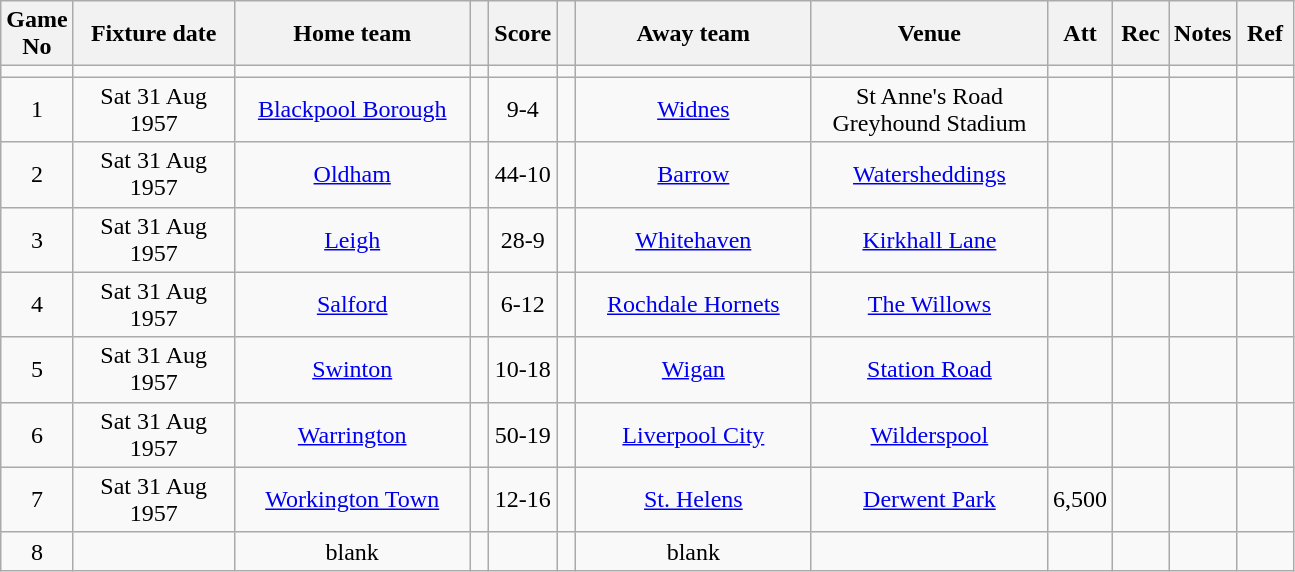<table class="wikitable" style="text-align:center;">
<tr>
<th width=20 abbr="No">Game No</th>
<th width=100 abbr="Date">Fixture date</th>
<th width=150 abbr="Home team">Home team</th>
<th width=5 abbr="space"></th>
<th width=20 abbr="Score">Score</th>
<th width=5 abbr="space"></th>
<th width=150 abbr="Away team">Away team</th>
<th width=150 abbr="Venue">Venue</th>
<th width=30 abbr="Att">Att</th>
<th width=30 abbr="Rec">Rec</th>
<th width=20 abbr="Notes">Notes</th>
<th width=30 abbr="Ref">Ref</th>
</tr>
<tr>
<td></td>
<td></td>
<td></td>
<td></td>
<td></td>
<td></td>
<td></td>
<td></td>
<td></td>
<td></td>
<td></td>
<td></td>
</tr>
<tr>
<td>1</td>
<td>Sat 31 Aug 1957</td>
<td><a href='#'>Blackpool Borough</a></td>
<td></td>
<td>9-4</td>
<td></td>
<td><a href='#'>Widnes</a></td>
<td>St Anne's Road Greyhound Stadium</td>
<td></td>
<td></td>
<td></td>
<td></td>
</tr>
<tr>
<td>2</td>
<td>Sat 31 Aug 1957</td>
<td><a href='#'>Oldham</a></td>
<td></td>
<td>44-10</td>
<td></td>
<td><a href='#'>Barrow</a></td>
<td><a href='#'>Watersheddings</a></td>
<td></td>
<td></td>
<td></td>
<td></td>
</tr>
<tr>
<td>3</td>
<td>Sat 31 Aug 1957</td>
<td><a href='#'>Leigh</a></td>
<td></td>
<td>28-9</td>
<td></td>
<td><a href='#'>Whitehaven</a></td>
<td><a href='#'>Kirkhall Lane</a></td>
<td></td>
<td></td>
<td></td>
<td></td>
</tr>
<tr>
<td>4</td>
<td>Sat 31 Aug 1957</td>
<td><a href='#'>Salford</a></td>
<td></td>
<td>6-12</td>
<td></td>
<td><a href='#'>Rochdale Hornets</a></td>
<td><a href='#'>The Willows</a></td>
<td></td>
<td></td>
<td></td>
<td></td>
</tr>
<tr>
<td>5</td>
<td>Sat 31 Aug 1957</td>
<td><a href='#'>Swinton</a></td>
<td></td>
<td>10-18</td>
<td></td>
<td><a href='#'>Wigan</a></td>
<td><a href='#'>Station Road</a></td>
<td></td>
<td></td>
<td></td>
<td></td>
</tr>
<tr>
<td>6</td>
<td>Sat 31 Aug 1957</td>
<td><a href='#'>Warrington</a></td>
<td></td>
<td>50-19</td>
<td></td>
<td><a href='#'>Liverpool City</a></td>
<td><a href='#'>Wilderspool</a></td>
<td></td>
<td></td>
<td></td>
<td></td>
</tr>
<tr>
<td>7</td>
<td>Sat 31 Aug 1957</td>
<td><a href='#'>Workington Town</a></td>
<td></td>
<td>12-16</td>
<td></td>
<td><a href='#'>St. Helens</a></td>
<td><a href='#'>Derwent Park</a></td>
<td>6,500</td>
<td></td>
<td></td>
<td></td>
</tr>
<tr>
<td>8</td>
<td></td>
<td>blank</td>
<td></td>
<td></td>
<td></td>
<td>blank</td>
<td></td>
<td></td>
<td></td>
<td></td>
<td></td>
</tr>
</table>
